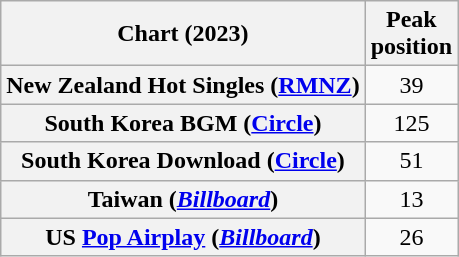<table class="wikitable sortable plainrowheaders" style="text-align:center">
<tr>
<th scope="col">Chart (2023)</th>
<th scope="col">Peak<br>position</th>
</tr>
<tr>
<th scope="row">New Zealand Hot Singles (<a href='#'>RMNZ</a>)</th>
<td>39</td>
</tr>
<tr>
<th scope="row">South Korea BGM (<a href='#'>Circle</a>)</th>
<td>125</td>
</tr>
<tr>
<th scope="row">South Korea Download (<a href='#'>Circle</a>)</th>
<td>51</td>
</tr>
<tr>
<th scope="row">Taiwan (<em><a href='#'>Billboard</a></em>)</th>
<td>13</td>
</tr>
<tr>
<th scope="row">US <a href='#'>Pop Airplay</a> (<em><a href='#'>Billboard</a></em>)</th>
<td>26</td>
</tr>
</table>
